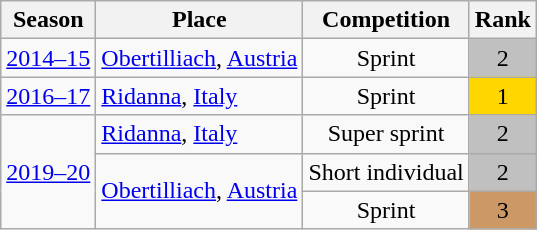<table class="wikitable sortable" style="text-align: center;">
<tr>
<th>Season</th>
<th>Place</th>
<th>Competition</th>
<th>Rank</th>
</tr>
<tr>
<td><a href='#'>2014–15</a></td>
<td style="text-align: left;"> <a href='#'>Obertilliach</a>, <a href='#'>Austria</a></td>
<td>Sprint</td>
<td bgcolor=silver>2</td>
</tr>
<tr>
<td><a href='#'>2016–17</a></td>
<td style="text-align: left;"> <a href='#'>Ridanna</a>, <a href='#'>Italy</a></td>
<td>Sprint</td>
<td bgcolor=gold>1</td>
</tr>
<tr>
<td rowspan="3"><a href='#'>2019–20</a></td>
<td style="text-align: left;"> <a href='#'>Ridanna</a>, <a href='#'>Italy</a></td>
<td>Super sprint</td>
<td bgcolor=silver>2</td>
</tr>
<tr>
<td rowspan="2" style="text-align: left;"> <a href='#'>Obertilliach</a>, <a href='#'>Austria</a></td>
<td>Short individual</td>
<td bgcolor=silver>2</td>
</tr>
<tr>
<td>Sprint</td>
<td bgcolor="cc9966">3</td>
</tr>
</table>
